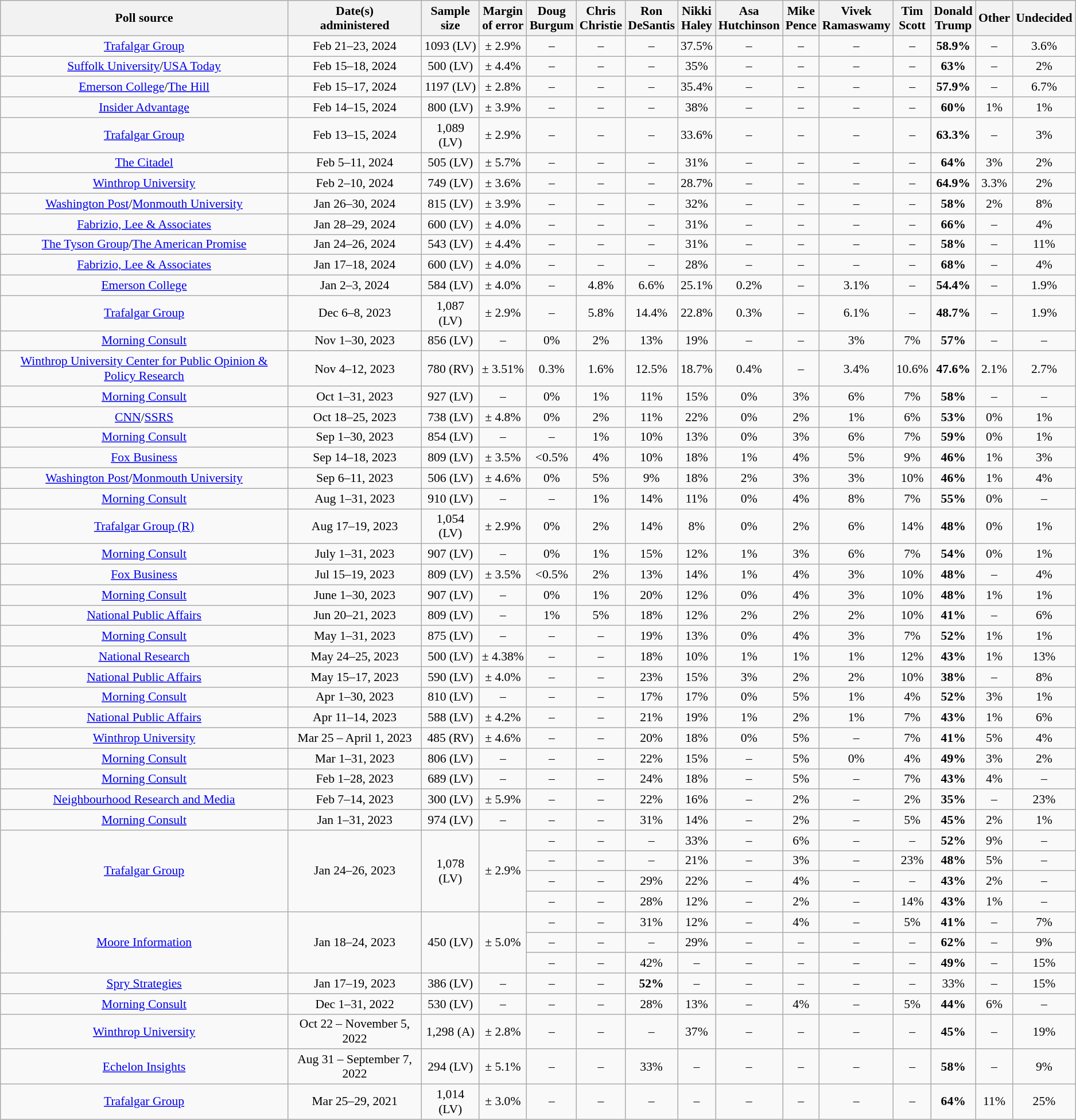<table class="wikitable mw-datatable" style="font-size:90%;text-align:center;">
<tr>
<th>Poll source</th>
<th>Date(s)<br>administered</th>
<th>Sample<br>size</th>
<th>Margin<br>of error</th>
<th>Doug<br>Burgum</th>
<th>Chris<br>Christie</th>
<th>Ron<br>DeSantis</th>
<th>Nikki<br>Haley</th>
<th>Asa<br>Hutchinson</th>
<th>Mike<br>Pence</th>
<th>Vivek<br>Ramaswamy</th>
<th>Tim<br>Scott</th>
<th>Donald<br>Trump</th>
<th>Other</th>
<th>Undecided</th>
</tr>
<tr>
<td><a href='#'>Trafalgar Group</a></td>
<td>Feb 21–23, 2024</td>
<td>1093 (LV)</td>
<td>± 2.9%</td>
<td>–</td>
<td>–</td>
<td>–</td>
<td>37.5%</td>
<td>–</td>
<td>–</td>
<td>–</td>
<td>–</td>
<td><strong>58.9%</strong></td>
<td>–</td>
<td>3.6%</td>
</tr>
<tr>
<td><a href='#'>Suffolk University</a>/<a href='#'>USA Today</a></td>
<td>Feb 15–18, 2024</td>
<td>500 (LV)</td>
<td>± 4.4%</td>
<td>–</td>
<td>–</td>
<td>–</td>
<td>35%</td>
<td>–</td>
<td>–</td>
<td>–</td>
<td>–</td>
<td><strong>63%</strong></td>
<td>–</td>
<td>2%</td>
</tr>
<tr>
<td><a href='#'>Emerson College</a>/<a href='#'>The Hill</a></td>
<td>Feb 15–17, 2024</td>
<td>1197 (LV)</td>
<td>± 2.8%</td>
<td>–</td>
<td>–</td>
<td>–</td>
<td>35.4%</td>
<td>–</td>
<td>–</td>
<td>–</td>
<td>–</td>
<td><strong>57.9%</strong></td>
<td>–</td>
<td>6.7%</td>
</tr>
<tr>
<td><a href='#'>Insider Advantage</a></td>
<td>Feb 14–15, 2024</td>
<td>800 (LV)</td>
<td>± 3.9%</td>
<td>–</td>
<td>–</td>
<td>–</td>
<td>38%</td>
<td>–</td>
<td>–</td>
<td>–</td>
<td>–</td>
<td><strong>60%</strong></td>
<td>1%</td>
<td>1%</td>
</tr>
<tr>
<td><a href='#'>Trafalgar Group</a></td>
<td>Feb 13–15, 2024</td>
<td>1,089 (LV)</td>
<td>± 2.9%</td>
<td>–</td>
<td>–</td>
<td>–</td>
<td>33.6%</td>
<td>–</td>
<td>–</td>
<td>–</td>
<td>–</td>
<td><strong>63.3%</strong></td>
<td>–</td>
<td>3%</td>
</tr>
<tr>
<td><a href='#'>The Citadel</a></td>
<td>Feb 5–11, 2024</td>
<td>505 (LV)</td>
<td>± 5.7%</td>
<td>–</td>
<td>–</td>
<td>–</td>
<td>31%</td>
<td>–</td>
<td>–</td>
<td>–</td>
<td>–</td>
<td><strong>64%</strong></td>
<td>3%</td>
<td>2%</td>
</tr>
<tr>
<td><a href='#'>Winthrop University</a></td>
<td>Feb 2–10, 2024</td>
<td>749 (LV)</td>
<td>± 3.6%</td>
<td>–</td>
<td>–</td>
<td>–</td>
<td>28.7%</td>
<td>–</td>
<td>–</td>
<td>–</td>
<td>–</td>
<td><strong>64.9%</strong></td>
<td>3.3%</td>
<td>2%</td>
</tr>
<tr>
<td><a href='#'>Washington Post</a>/<a href='#'>Monmouth University</a></td>
<td>Jan 26–30, 2024</td>
<td>815 (LV)</td>
<td>± 3.9%</td>
<td>–</td>
<td>–</td>
<td>–</td>
<td>32%</td>
<td>–</td>
<td>–</td>
<td>–</td>
<td>–</td>
<td><strong>58%</strong></td>
<td>2%</td>
<td>8%</td>
</tr>
<tr>
<td><a href='#'>Fabrizio, Lee & Associates</a></td>
<td>Jan 28–29, 2024</td>
<td>600 (LV)</td>
<td>± 4.0%</td>
<td>–</td>
<td>–</td>
<td>–</td>
<td>31%</td>
<td>–</td>
<td>–</td>
<td>–</td>
<td>–</td>
<td><strong>66%</strong></td>
<td>–</td>
<td>4%</td>
</tr>
<tr>
<td><a href='#'>The Tyson Group</a>/<a href='#'>The American Promise</a></td>
<td>Jan 24–26, 2024</td>
<td>543 (LV)</td>
<td>± 4.4%</td>
<td>–</td>
<td>–</td>
<td>–</td>
<td>31%</td>
<td>–</td>
<td>–</td>
<td>–</td>
<td>–</td>
<td><strong>58%</strong></td>
<td>–</td>
<td>11%</td>
</tr>
<tr>
<td><a href='#'>Fabrizio, Lee & Associates</a></td>
<td>Jan 17–18, 2024</td>
<td>600 (LV)</td>
<td>± 4.0%</td>
<td>–</td>
<td>–</td>
<td>–</td>
<td>28%</td>
<td>–</td>
<td>–</td>
<td>–</td>
<td>–</td>
<td><strong>68%</strong></td>
<td>–</td>
<td>4%</td>
</tr>
<tr>
<td><a href='#'>Emerson College</a></td>
<td>Jan 2–3, 2024</td>
<td>584 (LV)</td>
<td>± 4.0%</td>
<td>–</td>
<td>4.8%</td>
<td>6.6%</td>
<td>25.1%</td>
<td>0.2%</td>
<td>–</td>
<td>3.1%</td>
<td>–</td>
<td><strong>54.4%</strong></td>
<td>–</td>
<td>1.9%</td>
</tr>
<tr>
<td><a href='#'>Trafalgar Group</a></td>
<td>Dec 6–8, 2023</td>
<td>1,087 (LV)</td>
<td>± 2.9%</td>
<td>–</td>
<td>5.8%</td>
<td>14.4%</td>
<td>22.8%</td>
<td>0.3%</td>
<td>–</td>
<td>6.1%</td>
<td>–</td>
<td><strong>48.7%</strong></td>
<td>–</td>
<td>1.9%</td>
</tr>
<tr>
<td><a href='#'>Morning Consult</a></td>
<td>Nov 1–30, 2023</td>
<td>856 (LV)</td>
<td>–</td>
<td>0%</td>
<td>2%</td>
<td>13%</td>
<td>19%</td>
<td>–</td>
<td>–</td>
<td>3%</td>
<td>7%</td>
<td><strong>57%</strong></td>
<td>–</td>
<td>–</td>
</tr>
<tr>
<td><a href='#'>Winthrop University Center for Public Opinion & Policy Research</a></td>
<td>Nov 4–12, 2023</td>
<td>780 (RV)</td>
<td>± 3.51%</td>
<td>0.3%</td>
<td>1.6%</td>
<td>12.5%</td>
<td>18.7%</td>
<td>0.4%</td>
<td>–</td>
<td>3.4%</td>
<td>10.6%</td>
<td><strong>47.6%</strong></td>
<td>2.1%</td>
<td>2.7%</td>
</tr>
<tr>
<td><a href='#'>Morning Consult</a></td>
<td>Oct 1–31, 2023</td>
<td>927 (LV)</td>
<td>–</td>
<td>0%</td>
<td>1%</td>
<td>11%</td>
<td>15%</td>
<td>0%</td>
<td>3%</td>
<td>6%</td>
<td>7%</td>
<td><strong>58%</strong></td>
<td>–</td>
<td>–</td>
</tr>
<tr>
<td><a href='#'>CNN</a>/<a href='#'>SSRS</a></td>
<td>Oct 18–25, 2023</td>
<td>738 (LV)</td>
<td>± 4.8%</td>
<td>0%</td>
<td>2%</td>
<td>11%</td>
<td>22%</td>
<td>0%</td>
<td>2%</td>
<td>1%</td>
<td>6%</td>
<td><strong>53%</strong></td>
<td>0%</td>
<td>1%</td>
</tr>
<tr>
<td><a href='#'>Morning Consult</a></td>
<td>Sep 1–30, 2023</td>
<td>854 (LV)</td>
<td>–</td>
<td>–</td>
<td>1%</td>
<td>10%</td>
<td>13%</td>
<td>0%</td>
<td>3%</td>
<td>6%</td>
<td>7%</td>
<td><strong>59%</strong></td>
<td>0%</td>
<td>1%</td>
</tr>
<tr>
<td><a href='#'>Fox Business</a></td>
<td>Sep 14–18, 2023</td>
<td>809 (LV)</td>
<td>± 3.5%</td>
<td><0.5%</td>
<td>4%</td>
<td>10%</td>
<td>18%</td>
<td>1%</td>
<td>4%</td>
<td>5%</td>
<td>9%</td>
<td><strong>46%</strong></td>
<td>1%</td>
<td>3%</td>
</tr>
<tr>
<td><a href='#'>Washington Post</a>/<a href='#'>Monmouth University</a></td>
<td>Sep 6–11, 2023</td>
<td>506 (LV)</td>
<td>± 4.6%</td>
<td>0%</td>
<td>5%</td>
<td>9%</td>
<td>18%</td>
<td>2%</td>
<td>3%</td>
<td>3%</td>
<td>10%</td>
<td><strong>46%</strong></td>
<td>1%</td>
<td>4%</td>
</tr>
<tr>
<td><a href='#'>Morning Consult</a></td>
<td>Aug 1–31, 2023</td>
<td>910 (LV)</td>
<td>–</td>
<td>–</td>
<td>1%</td>
<td>14%</td>
<td>11%</td>
<td>0%</td>
<td>4%</td>
<td>8%</td>
<td>7%</td>
<td><strong>55%</strong></td>
<td>0%</td>
<td>–</td>
</tr>
<tr>
<td><a href='#'>Trafalgar Group (R)</a></td>
<td>Aug 17–19, 2023</td>
<td>1,054 (LV)</td>
<td>± 2.9%</td>
<td>0%</td>
<td>2%</td>
<td>14%</td>
<td>8%</td>
<td>0%</td>
<td>2%</td>
<td>6%</td>
<td>14%</td>
<td><strong>48%</strong></td>
<td>0%</td>
<td>1%</td>
</tr>
<tr>
<td><a href='#'>Morning Consult</a></td>
<td>July 1–31, 2023</td>
<td>907 (LV)</td>
<td>–</td>
<td>0%</td>
<td>1%</td>
<td>15%</td>
<td>12%</td>
<td>1%</td>
<td>3%</td>
<td>6%</td>
<td>7%</td>
<td><strong>54%</strong></td>
<td>0%</td>
<td>1%</td>
</tr>
<tr>
<td><a href='#'>Fox Business</a></td>
<td>Jul 15–19, 2023</td>
<td>809 (LV)</td>
<td>± 3.5%</td>
<td><0.5%</td>
<td>2%</td>
<td>13%</td>
<td>14%</td>
<td>1%</td>
<td>4%</td>
<td>3%</td>
<td>10%</td>
<td><strong>48%</strong></td>
<td>–</td>
<td>4%</td>
</tr>
<tr>
<td><a href='#'>Morning Consult</a></td>
<td>June 1–30, 2023</td>
<td>907 (LV)</td>
<td>–</td>
<td>0%</td>
<td>1%</td>
<td>20%</td>
<td>12%</td>
<td>0%</td>
<td>4%</td>
<td>3%</td>
<td>10%</td>
<td><strong>48%</strong></td>
<td>1%</td>
<td>1%</td>
</tr>
<tr>
<td><a href='#'>National Public Affairs</a></td>
<td>Jun 20–21, 2023</td>
<td>809 (LV)</td>
<td>–</td>
<td>1%</td>
<td>5%</td>
<td>18%</td>
<td>12%</td>
<td>2%</td>
<td>2%</td>
<td>2%</td>
<td>10%</td>
<td><strong>41%</strong></td>
<td>–</td>
<td>6%</td>
</tr>
<tr>
<td><a href='#'>Morning Consult</a></td>
<td>May 1–31, 2023</td>
<td>875 (LV)</td>
<td>–</td>
<td>–</td>
<td>–</td>
<td>19%</td>
<td>13%</td>
<td>0%</td>
<td>4%</td>
<td>3%</td>
<td>7%</td>
<td><strong>52%</strong></td>
<td>1%</td>
<td>1%</td>
</tr>
<tr>
<td><a href='#'>National Research</a></td>
<td>May 24–25, 2023</td>
<td>500 (LV)</td>
<td>± 4.38%</td>
<td>–</td>
<td>–</td>
<td>18%</td>
<td>10%</td>
<td>1%</td>
<td>1%</td>
<td>1%</td>
<td>12%</td>
<td><strong>43%</strong></td>
<td>1%</td>
<td>13%</td>
</tr>
<tr>
<td><a href='#'>National Public Affairs</a></td>
<td>May 15–17, 2023</td>
<td>590 (LV)</td>
<td>± 4.0%</td>
<td>–</td>
<td>–</td>
<td>23%</td>
<td>15%</td>
<td>3%</td>
<td>2%</td>
<td>2%</td>
<td>10%</td>
<td><strong>38%</strong></td>
<td>–</td>
<td>8%</td>
</tr>
<tr>
<td><a href='#'>Morning Consult</a></td>
<td>Apr 1–30, 2023</td>
<td>810 (LV)</td>
<td>–</td>
<td>–</td>
<td>–</td>
<td>17%</td>
<td>17%</td>
<td>0%</td>
<td>5%</td>
<td>1%</td>
<td>4%</td>
<td><strong>52%</strong></td>
<td>3%</td>
<td>1%</td>
</tr>
<tr>
<td><a href='#'>National Public Affairs</a></td>
<td>Apr 11–14, 2023</td>
<td>588 (LV)</td>
<td>± 4.2%</td>
<td>–</td>
<td>–</td>
<td>21%</td>
<td>19%</td>
<td>1%</td>
<td>2%</td>
<td>1%</td>
<td>7%</td>
<td><strong>43%</strong></td>
<td>1%</td>
<td>6%</td>
</tr>
<tr>
<td><a href='#'>Winthrop University</a></td>
<td>Mar 25 – April 1, 2023</td>
<td>485 (RV)</td>
<td>± 4.6%</td>
<td>–</td>
<td>–</td>
<td>20%</td>
<td>18%</td>
<td>0%</td>
<td>5%</td>
<td>–</td>
<td>7%</td>
<td><strong>41%</strong></td>
<td>5%</td>
<td>4%</td>
</tr>
<tr>
<td><a href='#'>Morning Consult</a></td>
<td>Mar 1–31, 2023</td>
<td>806 (LV)</td>
<td>–</td>
<td>–</td>
<td>–</td>
<td>22%</td>
<td>15%</td>
<td>–</td>
<td>5%</td>
<td>0%</td>
<td>4%</td>
<td><strong>49%</strong></td>
<td>3%</td>
<td>2%</td>
</tr>
<tr>
<td><a href='#'>Morning Consult</a></td>
<td>Feb 1–28, 2023</td>
<td>689 (LV)</td>
<td>–</td>
<td>–</td>
<td>–</td>
<td>24%</td>
<td>18%</td>
<td>–</td>
<td>5%</td>
<td>–</td>
<td>7%</td>
<td><strong>43%</strong></td>
<td>4%</td>
<td>–</td>
</tr>
<tr>
<td><a href='#'>Neighbourhood Research and Media</a></td>
<td>Feb 7–14, 2023</td>
<td>300 (LV)</td>
<td>± 5.9%</td>
<td>–</td>
<td>–</td>
<td>22%</td>
<td>16%</td>
<td>–</td>
<td>2%</td>
<td>–</td>
<td>2%</td>
<td><strong>35%</strong></td>
<td>–</td>
<td>23%</td>
</tr>
<tr>
<td><a href='#'>Morning Consult</a></td>
<td>Jan 1–31, 2023</td>
<td>974 (LV)</td>
<td>–</td>
<td>–</td>
<td>–</td>
<td>31%</td>
<td>14%</td>
<td>–</td>
<td>2%</td>
<td>–</td>
<td>5%</td>
<td><strong>45%</strong></td>
<td>2%</td>
<td>1%</td>
</tr>
<tr>
<td rowspan=4><a href='#'>Trafalgar Group</a></td>
<td rowspan=4>Jan 24–26, 2023</td>
<td rowspan=4>1,078 (LV)</td>
<td rowspan=4>± 2.9%</td>
<td>–</td>
<td>–</td>
<td>–</td>
<td>33%</td>
<td>–</td>
<td>6%</td>
<td>–</td>
<td>–</td>
<td><strong>52%</strong></td>
<td>9%</td>
<td>–</td>
</tr>
<tr>
<td>–</td>
<td>–</td>
<td>–</td>
<td>21%</td>
<td>–</td>
<td>3%</td>
<td>–</td>
<td>23%</td>
<td><strong>48%</strong></td>
<td>5%</td>
<td>–</td>
</tr>
<tr>
<td>–</td>
<td>–</td>
<td>29%</td>
<td>22%</td>
<td>–</td>
<td>4%</td>
<td>–</td>
<td>–</td>
<td><strong>43%</strong></td>
<td>2%</td>
<td>–</td>
</tr>
<tr>
<td>–</td>
<td>–</td>
<td>28%</td>
<td>12%</td>
<td>–</td>
<td>2%</td>
<td>–</td>
<td>14%</td>
<td><strong>43%</strong></td>
<td>1%</td>
<td>–</td>
</tr>
<tr>
<td rowspan=3><a href='#'>Moore Information</a></td>
<td rowspan=3>Jan 18–24, 2023</td>
<td rowspan=3>450 (LV)</td>
<td rowspan=3>± 5.0%</td>
<td>–</td>
<td>–</td>
<td>31%</td>
<td>12%</td>
<td>–</td>
<td>4%</td>
<td>–</td>
<td>5%</td>
<td><strong>41%</strong></td>
<td>–</td>
<td>7%</td>
</tr>
<tr>
<td>–</td>
<td>–</td>
<td>–</td>
<td>29%</td>
<td>–</td>
<td>–</td>
<td>–</td>
<td>–</td>
<td><strong>62%</strong></td>
<td>–</td>
<td>9%</td>
</tr>
<tr>
<td>–</td>
<td>–</td>
<td>42%</td>
<td>–</td>
<td>–</td>
<td>–</td>
<td>–</td>
<td>–</td>
<td><strong>49%</strong></td>
<td>–</td>
<td>15%</td>
</tr>
<tr>
<td><a href='#'>Spry Strategies</a></td>
<td>Jan 17–19, 2023</td>
<td>386 (LV)</td>
<td>–</td>
<td>–</td>
<td>–</td>
<td><strong>52%</strong></td>
<td>–</td>
<td>–</td>
<td>–</td>
<td>–</td>
<td>–</td>
<td>33%</td>
<td>–</td>
<td>15%</td>
</tr>
<tr>
<td><a href='#'>Morning Consult</a></td>
<td>Dec 1–31, 2022</td>
<td>530 (LV)</td>
<td>–</td>
<td>–</td>
<td>–</td>
<td>28%</td>
<td>13%</td>
<td>–</td>
<td>4%</td>
<td>–</td>
<td>5%</td>
<td><strong>44%</strong></td>
<td>6%</td>
<td>–</td>
</tr>
<tr>
<td><a href='#'>Winthrop University</a></td>
<td>Oct 22 – November 5, 2022</td>
<td>1,298 (A)</td>
<td>± 2.8%</td>
<td>–</td>
<td>–</td>
<td>–</td>
<td>37%</td>
<td>–</td>
<td>–</td>
<td>–</td>
<td>–</td>
<td><strong>45%</strong></td>
<td>–</td>
<td>19%</td>
</tr>
<tr>
<td><a href='#'>Echelon Insights</a></td>
<td>Aug 31 – September 7, 2022</td>
<td>294 (LV)</td>
<td>± 5.1%</td>
<td>–</td>
<td>–</td>
<td>33%</td>
<td>–</td>
<td>–</td>
<td>–</td>
<td>–</td>
<td>–</td>
<td><strong>58%</strong></td>
<td>–</td>
<td>9%</td>
</tr>
<tr>
<td><a href='#'>Trafalgar Group</a></td>
<td>Mar 25–29, 2021</td>
<td>1,014 (LV)</td>
<td>± 3.0%</td>
<td>–</td>
<td>–</td>
<td>–</td>
<td>–</td>
<td>–</td>
<td>–</td>
<td>–</td>
<td>–</td>
<td><strong>64%</strong></td>
<td>11%</td>
<td>25%</td>
</tr>
</table>
